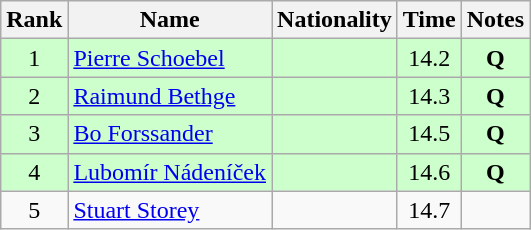<table class="wikitable sortable" style="text-align:center">
<tr>
<th>Rank</th>
<th>Name</th>
<th>Nationality</th>
<th>Time</th>
<th>Notes</th>
</tr>
<tr bgcolor=ccffcc>
<td>1</td>
<td align=left><a href='#'>Pierre Schoebel</a></td>
<td align=left></td>
<td>14.2</td>
<td><strong>Q</strong></td>
</tr>
<tr bgcolor=ccffcc>
<td>2</td>
<td align=left><a href='#'>Raimund Bethge</a></td>
<td align=left></td>
<td>14.3</td>
<td><strong>Q</strong></td>
</tr>
<tr bgcolor=ccffcc>
<td>3</td>
<td align=left><a href='#'>Bo Forssander</a></td>
<td align=left></td>
<td>14.5</td>
<td><strong>Q</strong></td>
</tr>
<tr bgcolor=ccffcc>
<td>4</td>
<td align=left><a href='#'>Lubomír Nádeníček</a></td>
<td align=left></td>
<td>14.6</td>
<td><strong>Q</strong></td>
</tr>
<tr>
<td>5</td>
<td align=left><a href='#'>Stuart Storey</a></td>
<td align=left></td>
<td>14.7</td>
<td></td>
</tr>
</table>
